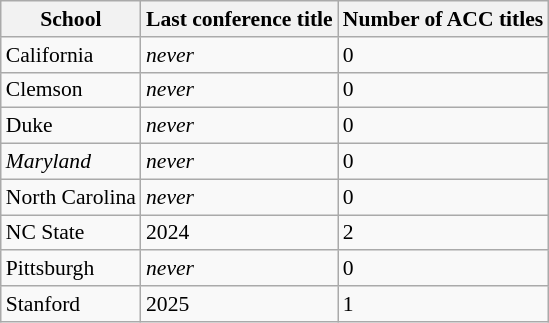<table class="wikitable sortable" style="font-size:90%">
<tr>
<th>School</th>
<th>Last conference title</th>
<th>Number of ACC titles</th>
</tr>
<tr>
<td>California</td>
<td><em>never</em></td>
<td>0</td>
</tr>
<tr>
<td>Clemson</td>
<td><em>never</em></td>
<td>0</td>
</tr>
<tr>
<td>Duke</td>
<td><em>never</em></td>
<td>0</td>
</tr>
<tr>
<td><em>Maryland</em></td>
<td><em>never</em></td>
<td>0</td>
</tr>
<tr>
<td>North Carolina</td>
<td><em>never</em></td>
<td>0</td>
</tr>
<tr>
<td>NC State</td>
<td>2024</td>
<td>2</td>
</tr>
<tr>
<td>Pittsburgh</td>
<td><em>never</em></td>
<td>0</td>
</tr>
<tr>
<td>Stanford</td>
<td>2025</td>
<td>1</td>
</tr>
</table>
